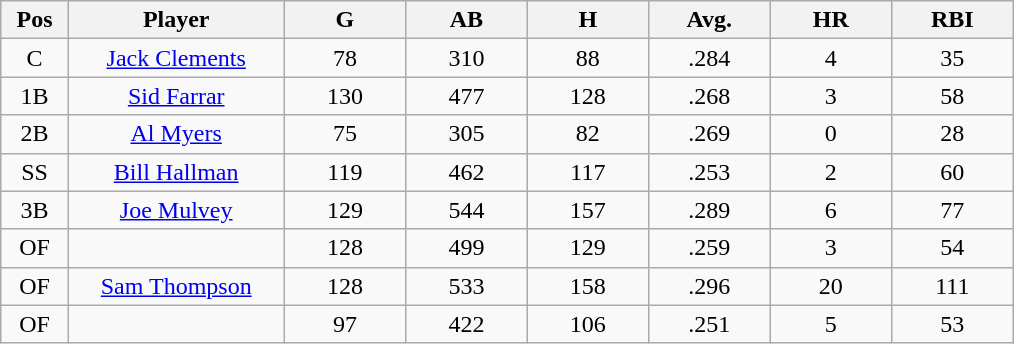<table class="wikitable sortable">
<tr>
<th bgcolor="#DDDDFF" width="5%">Pos</th>
<th bgcolor="#DDDDFF" width="16%">Player</th>
<th bgcolor="#DDDDFF" width="9%">G</th>
<th bgcolor="#DDDDFF" width="9%">AB</th>
<th bgcolor="#DDDDFF" width="9%">H</th>
<th bgcolor="#DDDDFF" width="9%">Avg.</th>
<th bgcolor="#DDDDFF" width="9%">HR</th>
<th bgcolor="#DDDDFF" width="9%">RBI</th>
</tr>
<tr align="center">
<td>C</td>
<td><a href='#'>Jack Clements</a></td>
<td>78</td>
<td>310</td>
<td>88</td>
<td>.284</td>
<td>4</td>
<td>35</td>
</tr>
<tr align=center>
<td>1B</td>
<td><a href='#'>Sid Farrar</a></td>
<td>130</td>
<td>477</td>
<td>128</td>
<td>.268</td>
<td>3</td>
<td>58</td>
</tr>
<tr align=center>
<td>2B</td>
<td><a href='#'>Al Myers</a></td>
<td>75</td>
<td>305</td>
<td>82</td>
<td>.269</td>
<td>0</td>
<td>28</td>
</tr>
<tr align=center>
<td>SS</td>
<td><a href='#'>Bill Hallman</a></td>
<td>119</td>
<td>462</td>
<td>117</td>
<td>.253</td>
<td>2</td>
<td>60</td>
</tr>
<tr align=center>
<td>3B</td>
<td><a href='#'>Joe Mulvey</a></td>
<td>129</td>
<td>544</td>
<td>157</td>
<td>.289</td>
<td>6</td>
<td>77</td>
</tr>
<tr align=center>
<td>OF</td>
<td></td>
<td>128</td>
<td>499</td>
<td>129</td>
<td>.259</td>
<td>3</td>
<td>54</td>
</tr>
<tr align="center">
<td>OF</td>
<td><a href='#'>Sam Thompson</a></td>
<td>128</td>
<td>533</td>
<td>158</td>
<td>.296</td>
<td>20</td>
<td>111</td>
</tr>
<tr align=center>
<td>OF</td>
<td></td>
<td>97</td>
<td>422</td>
<td>106</td>
<td>.251</td>
<td>5</td>
<td>53</td>
</tr>
</table>
